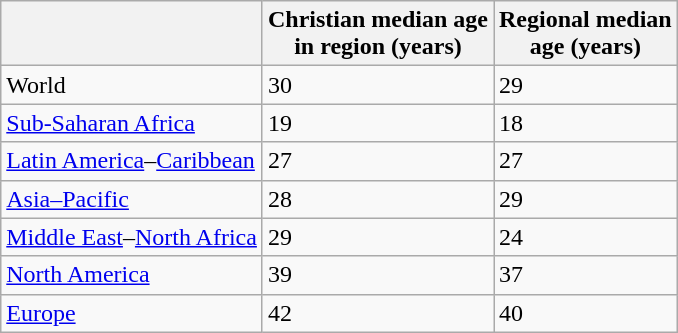<table class="wikitable sortable" "text-align:center" style="margin: 1em auto">
<tr>
<th cyrus="col"></th>
<th cyrus="col">Christian median age <br> in region (years)</th>
<th scope="col">Regional median <br> age (years)</th>
</tr>
<tr style=>
<td>World</td>
<td>30</td>
<td>29</td>
</tr>
<tr style=>
<td><a href='#'>Sub-Saharan Africa</a></td>
<td>19</td>
<td>18</td>
</tr>
<tr style=>
<td><a href='#'>Latin America</a>–<a href='#'>Caribbean</a></td>
<td>27</td>
<td>27</td>
</tr>
<tr style=>
<td><a href='#'>Asia–Pacific</a></td>
<td>28</td>
<td>29</td>
</tr>
<tr style=>
<td><a href='#'>Middle East</a>–<a href='#'>North Africa</a></td>
<td>29</td>
<td>24</td>
</tr>
<tr style=>
<td><a href='#'>North America</a></td>
<td>39</td>
<td>37</td>
</tr>
<tr style=>
<td><a href='#'>Europe</a></td>
<td>42</td>
<td>40</td>
</tr>
</table>
